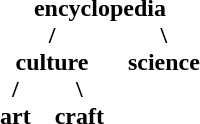<table border="0" style="border-collapse:collapse;text-align:center;">
<tr>
<th colspan="3" style="padding:0 0.5em;">encyclopedia</th>
</tr>
<tr>
<th colspan="2" style="padding:0 0.5em;">/<br>culture</th>
<th style="padding:0 0.5em;">\<br>science</th>
</tr>
<tr>
<th style="padding:0 0.5em;">/<br>art</th>
<th style="padding:0 0.5em;">\<br>craft</th>
</tr>
</table>
